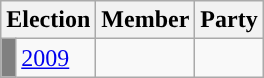<table class="wikitable">
<tr>
<th colspan="2">Election</th>
<th>Member</th>
<th>Party</th>
</tr>
<tr>
<td style="background-color: grey"></td>
<td><a href='#'>2009</a></td>
<td></td>
<td></td>
</tr>
</table>
